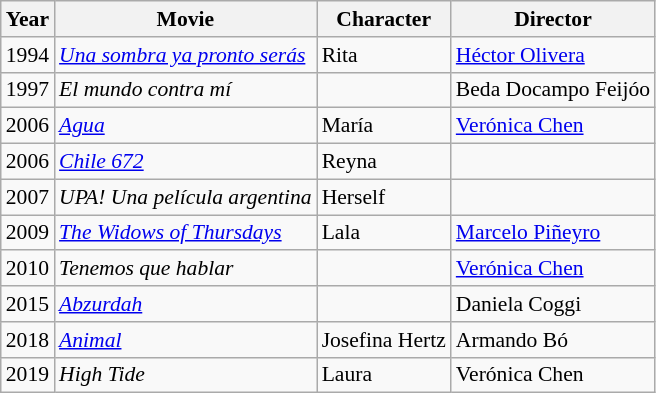<table class="wikitable" style="font-size: 90%;">
<tr>
<th>Year</th>
<th>Movie</th>
<th>Character</th>
<th>Director</th>
</tr>
<tr>
<td>1994</td>
<td><em><a href='#'>Una sombra ya pronto serás</a></em></td>
<td>Rita</td>
<td><a href='#'>Héctor Olivera</a></td>
</tr>
<tr>
<td>1997</td>
<td><em>El mundo contra mí</em></td>
<td></td>
<td>Beda Docampo Feijóo</td>
</tr>
<tr>
<td>2006</td>
<td><em><a href='#'>Agua</a></em></td>
<td>María</td>
<td><a href='#'>Verónica Chen</a></td>
</tr>
<tr>
<td>2006</td>
<td><em><a href='#'>Chile 672</a></em></td>
<td>Reyna</td>
<td></td>
</tr>
<tr>
<td>2007</td>
<td><em>UPA! Una película argentina</em></td>
<td>Herself</td>
<td></td>
</tr>
<tr>
<td>2009</td>
<td><em><a href='#'>The Widows of Thursdays</a></em></td>
<td>Lala</td>
<td><a href='#'>Marcelo Piñeyro</a></td>
</tr>
<tr>
<td>2010</td>
<td><em>Tenemos que hablar</em></td>
<td></td>
<td><a href='#'>Verónica Chen</a></td>
</tr>
<tr>
<td>2015</td>
<td><em><a href='#'>Abzurdah</a></em></td>
<td></td>
<td>Daniela Coggi</td>
</tr>
<tr>
<td>2018</td>
<td><em><a href='#'>Animal</a></em></td>
<td>Josefina Hertz</td>
<td>Armando Bó</td>
</tr>
<tr>
<td>2019</td>
<td><em>High Tide</em></td>
<td>Laura</td>
<td>Verónica Chen</td>
</tr>
</table>
